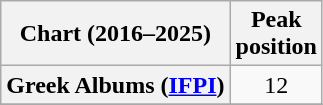<table class="wikitable sortable plainrowheaders">
<tr>
<th>Chart (2016–2025)</th>
<th>Peak<br>position</th>
</tr>
<tr>
<th scope="row">Greek Albums (<a href='#'>IFPI</a>)</th>
<td align="center">12</td>
</tr>
<tr>
</tr>
<tr>
</tr>
<tr>
</tr>
<tr>
</tr>
<tr>
</tr>
</table>
